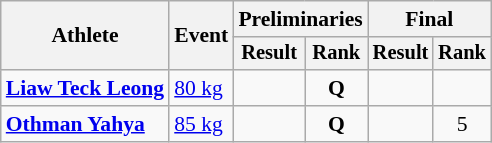<table class="wikitable" style="font-size:90%">
<tr>
<th rowspan=2>Athlete</th>
<th rowspan=2>Event</th>
<th colspan=2>Preliminaries</th>
<th colspan=2>Final</th>
</tr>
<tr style="font-size:95%">
<th>Result</th>
<th>Rank</th>
<th>Result</th>
<th>Rank</th>
</tr>
<tr align=center>
<td align=left><strong><a href='#'>Liaw Teck Leong</a></strong></td>
<td align=left><a href='#'>80 kg</a></td>
<td></td>
<td><strong>Q</strong></td>
<td></td>
<td></td>
</tr>
<tr align=center>
<td align=left><strong><a href='#'>Othman Yahya</a></strong></td>
<td align=left><a href='#'>85 kg</a></td>
<td></td>
<td><strong>Q</strong></td>
<td></td>
<td>5</td>
</tr>
</table>
